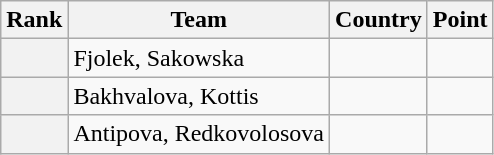<table class="wikitable sortable">
<tr>
<th>Rank</th>
<th>Team</th>
<th>Country</th>
<th>Point</th>
</tr>
<tr>
<th></th>
<td>Fjolek, Sakowska</td>
<td></td>
<td></td>
</tr>
<tr>
<th></th>
<td>Bakhvalova, Kottis</td>
<td></td>
<td></td>
</tr>
<tr>
<th></th>
<td>Antipova, Redkovolosova</td>
<td></td>
<td></td>
</tr>
</table>
